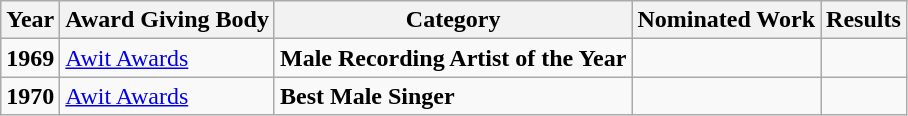<table class="wikitable">
<tr>
<th>Year</th>
<th>Award Giving Body</th>
<th>Category</th>
<th>Nominated Work</th>
<th>Results</th>
</tr>
<tr>
<td><strong>1969</strong></td>
<td><a href='#'>Awit Awards</a></td>
<td><strong>Male Recording Artist of the Year</strong></td>
<td></td>
<td></td>
</tr>
<tr>
<td><strong>1970</strong></td>
<td><a href='#'>Awit Awards</a></td>
<td><strong>Best Male Singer</strong></td>
<td></td>
<td></td>
</tr>
</table>
